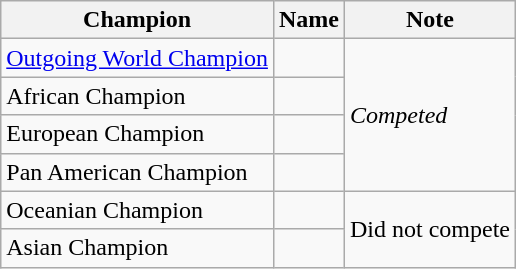<table class="wikitable">
<tr>
<th>Champion</th>
<th>Name</th>
<th>Note</th>
</tr>
<tr>
<td><a href='#'>Outgoing World Champion</a></td>
<td></td>
<td rowspan=4><em>Competed</em></td>
</tr>
<tr>
<td>African Champion</td>
<td></td>
</tr>
<tr>
<td>European Champion</td>
<td></td>
</tr>
<tr>
<td>Pan American Champion</td>
<td></td>
</tr>
<tr>
<td>Oceanian Champion</td>
<td></td>
<td rowspan=2>Did not compete</td>
</tr>
<tr>
<td>Asian Champion</td>
<td></td>
</tr>
</table>
